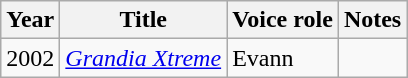<table class="wikitable">
<tr>
<th>Year</th>
<th>Title</th>
<th>Voice role</th>
<th>Notes</th>
</tr>
<tr>
<td>2002</td>
<td><em><a href='#'>Grandia Xtreme</a></em></td>
<td>Evann</td>
<td></td>
</tr>
</table>
